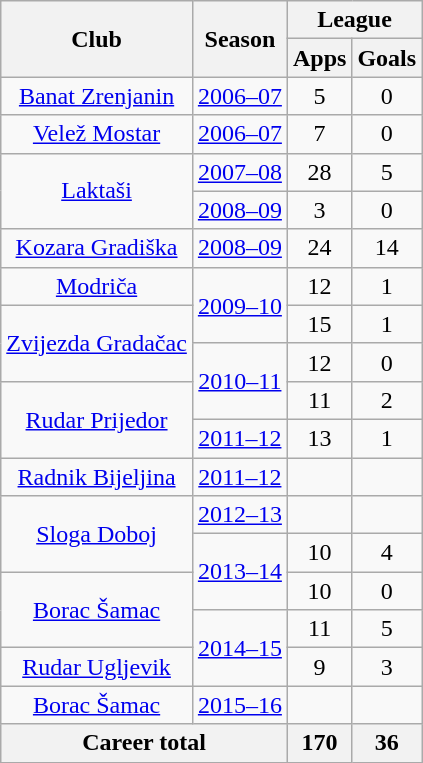<table class="wikitable" style="text-align:center">
<tr>
<th rowspan="2">Club</th>
<th rowspan="2">Season</th>
<th colspan="2">League</th>
</tr>
<tr>
<th>Apps</th>
<th>Goals</th>
</tr>
<tr>
<td><a href='#'>Banat Zrenjanin</a></td>
<td><a href='#'>2006–07</a></td>
<td>5</td>
<td>0</td>
</tr>
<tr>
<td><a href='#'>Velež Mostar</a></td>
<td><a href='#'>2006–07</a></td>
<td>7</td>
<td>0</td>
</tr>
<tr>
<td rowspan="2"><a href='#'>Laktaši</a></td>
<td><a href='#'>2007–08</a></td>
<td>28</td>
<td>5</td>
</tr>
<tr>
<td><a href='#'>2008–09</a></td>
<td>3</td>
<td>0</td>
</tr>
<tr>
<td><a href='#'>Kozara Gradiška</a></td>
<td><a href='#'>2008–09</a></td>
<td>24</td>
<td>14</td>
</tr>
<tr>
<td><a href='#'>Modriča</a></td>
<td rowspan="2"><a href='#'>2009–10</a></td>
<td>12</td>
<td>1</td>
</tr>
<tr>
<td rowspan="2"><a href='#'>Zvijezda Gradačac</a></td>
<td>15</td>
<td>1</td>
</tr>
<tr>
<td rowspan="2"><a href='#'>2010–11</a></td>
<td>12</td>
<td>0</td>
</tr>
<tr>
<td rowspan="2"><a href='#'>Rudar Prijedor</a></td>
<td>11</td>
<td>2</td>
</tr>
<tr>
<td><a href='#'>2011–12</a></td>
<td>13</td>
<td>1</td>
</tr>
<tr>
<td><a href='#'>Radnik Bijeljina</a></td>
<td><a href='#'>2011–12</a></td>
<td></td>
<td></td>
</tr>
<tr>
<td rowspan="2"><a href='#'>Sloga Doboj</a></td>
<td><a href='#'>2012–13</a></td>
<td></td>
<td></td>
</tr>
<tr>
<td rowspan="2"><a href='#'>2013–14</a></td>
<td>10</td>
<td>4</td>
</tr>
<tr>
<td rowspan="2"><a href='#'>Borac Šamac</a></td>
<td>10</td>
<td>0</td>
</tr>
<tr>
<td rowspan="2"><a href='#'>2014–15</a></td>
<td>11</td>
<td>5</td>
</tr>
<tr>
<td><a href='#'>Rudar Ugljevik</a></td>
<td>9</td>
<td>3</td>
</tr>
<tr>
<td><a href='#'>Borac Šamac</a></td>
<td><a href='#'>2015–16</a></td>
<td></td>
<td></td>
</tr>
<tr>
<th colspan="2">Career total</th>
<th>170</th>
<th>36</th>
</tr>
</table>
